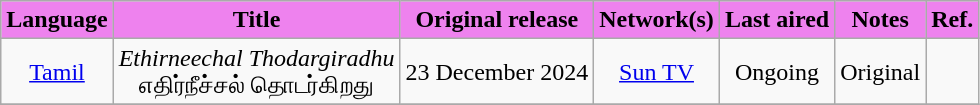<table class="wikitable" style="text-align:center;">
<tr style="color:black">
<th style="background:Violet;color:Black">Language</th>
<th style="background:Violet;color:Black">Title</th>
<th style="background:Violet;color:Black">Original release</th>
<th style="background:Violet;color:Black">Network(s)</th>
<th style="background:Violet;color:Black">Last aired</th>
<th style="background:Violet;color:Black">Notes</th>
<th style="background:Violet;color:Black">Ref.</th>
</tr>
<tr>
<td><a href='#'>Tamil</a></td>
<td><em>Ethirneechal Thodargiradhu</em> <br> எதிர்நீச்சல் தொடர்கிறது</td>
<td>23 December 2024</td>
<td><a href='#'>Sun TV</a></td>
<td>Ongoing</td>
<td>Original</td>
<td></td>
</tr>
<tr>
</tr>
</table>
